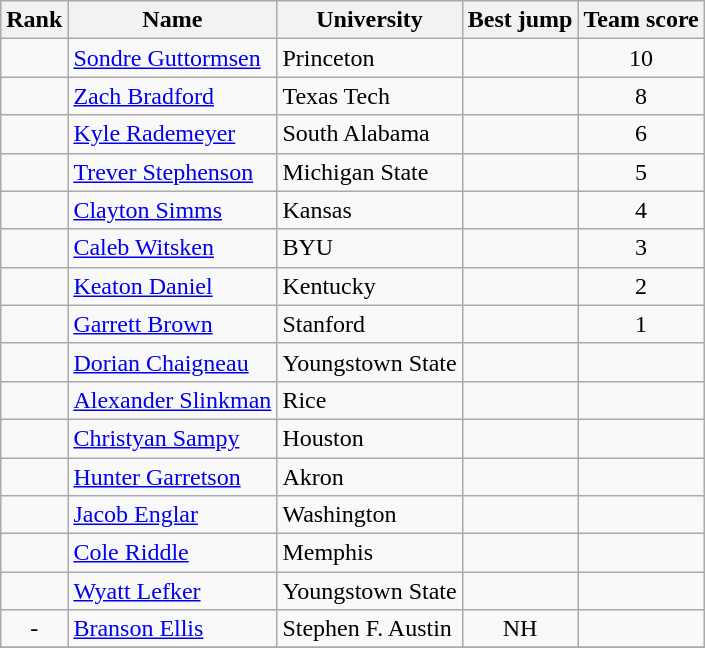<table class="wikitable sortable" style="text-align:center">
<tr>
<th>Rank</th>
<th>Name</th>
<th>University</th>
<th>Best jump</th>
<th>Team score</th>
</tr>
<tr>
<td></td>
<td align=left><a href='#'>Sondre Guttormsen</a></td>
<td align="left">Princeton</td>
<td><strong></strong></td>
<td>10</td>
</tr>
<tr>
<td></td>
<td align=left><a href='#'>Zach Bradford</a></td>
<td align="left">Texas Tech</td>
<td><strong></strong></td>
<td>8</td>
</tr>
<tr>
<td></td>
<td align=left><a href='#'>Kyle Rademeyer</a></td>
<td align="left">South Alabama</td>
<td><strong></strong></td>
<td>6</td>
</tr>
<tr>
<td></td>
<td align=left><a href='#'>Trever Stephenson</a></td>
<td align="left">Michigan State</td>
<td><strong></strong></td>
<td>5</td>
</tr>
<tr>
<td></td>
<td align=left><a href='#'>Clayton Simms</a></td>
<td align="left">Kansas</td>
<td><strong></strong></td>
<td>4</td>
</tr>
<tr>
<td></td>
<td align=left><a href='#'>Caleb Witsken</a></td>
<td align="left">BYU</td>
<td><strong></strong></td>
<td>3</td>
</tr>
<tr>
<td></td>
<td align=left><a href='#'>Keaton Daniel</a></td>
<td align="left">Kentucky</td>
<td><strong></strong></td>
<td>2</td>
</tr>
<tr>
<td></td>
<td align=left><a href='#'>Garrett Brown</a></td>
<td align="left">Stanford</td>
<td><strong></strong></td>
<td>1</td>
</tr>
<tr>
<td></td>
<td align=left><a href='#'>Dorian Chaigneau</a></td>
<td align="left">Youngstown State</td>
<td><strong></strong></td>
<td></td>
</tr>
<tr>
<td></td>
<td align=left><a href='#'>Alexander Slinkman</a></td>
<td align="left">Rice</td>
<td><strong></strong></td>
<td></td>
</tr>
<tr>
<td></td>
<td align=left><a href='#'>Christyan Sampy</a></td>
<td align="left">Houston</td>
<td><strong></strong></td>
<td></td>
</tr>
<tr>
<td></td>
<td align=left><a href='#'>Hunter Garretson</a></td>
<td align="left">Akron</td>
<td><strong></strong></td>
<td></td>
</tr>
<tr>
<td></td>
<td align=left><a href='#'>Jacob Englar</a></td>
<td align="left">Washington</td>
<td><strong></strong></td>
<td></td>
</tr>
<tr>
<td></td>
<td align=left><a href='#'>Cole Riddle</a></td>
<td align="left">Memphis</td>
<td><strong></strong></td>
<td></td>
</tr>
<tr>
<td></td>
<td align=left><a href='#'>Wyatt Lefker</a></td>
<td align="left">Youngstown State</td>
<td><strong></strong></td>
<td></td>
</tr>
<tr>
<td>-</td>
<td align="left"><a href='#'>Branson Ellis</a></td>
<td align="left">Stephen F. Austin</td>
<td>NH</td>
<td></td>
</tr>
<tr>
</tr>
</table>
